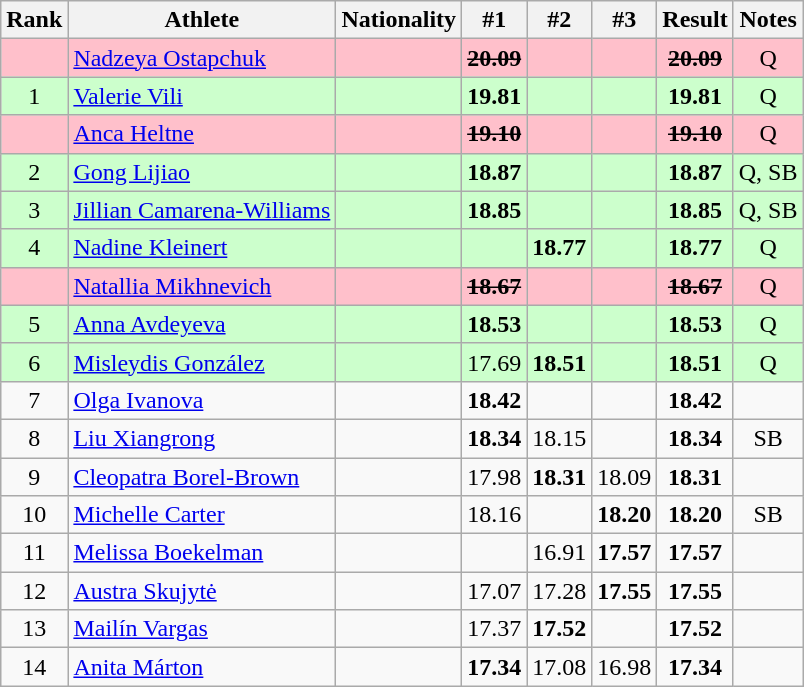<table class="wikitable sortable" style="text-align:center">
<tr>
<th>Rank</th>
<th>Athlete</th>
<th>Nationality</th>
<th>#1</th>
<th>#2</th>
<th>#3</th>
<th>Result</th>
<th>Notes</th>
</tr>
<tr bgcolor=pink>
<td></td>
<td align=left><a href='#'>Nadzeya Ostapchuk</a></td>
<td align=left></td>
<td><s><strong>20.09</strong>  </s></td>
<td></td>
<td></td>
<td><s><strong>20.09</strong> </s></td>
<td>Q</td>
</tr>
<tr bgcolor=ccffcc>
<td>1</td>
<td align=left><a href='#'>Valerie Vili</a></td>
<td align=left></td>
<td><strong>19.81</strong></td>
<td></td>
<td></td>
<td><strong>19.81</strong></td>
<td>Q</td>
</tr>
<tr bgcolor=pink>
<td></td>
<td align=left><a href='#'>Anca Heltne</a></td>
<td align=left></td>
<td><s><strong>19.10</strong>  </s></td>
<td></td>
<td></td>
<td><s><strong>19.10</strong> </s></td>
<td>Q</td>
</tr>
<tr bgcolor=ccffcc>
<td>2</td>
<td align=left><a href='#'>Gong Lijiao</a></td>
<td align=left></td>
<td><strong>18.87</strong></td>
<td></td>
<td></td>
<td><strong>18.87</strong></td>
<td>Q, SB</td>
</tr>
<tr bgcolor=ccffcc>
<td>3</td>
<td align=left><a href='#'>Jillian Camarena-Williams</a></td>
<td align=left></td>
<td><strong>18.85</strong></td>
<td></td>
<td></td>
<td><strong>18.85</strong></td>
<td>Q, SB</td>
</tr>
<tr bgcolor=ccffcc>
<td>4</td>
<td align=left><a href='#'>Nadine Kleinert</a></td>
<td align=left></td>
<td></td>
<td><strong>18.77</strong></td>
<td></td>
<td><strong>18.77</strong></td>
<td>Q</td>
</tr>
<tr bgcolor=pink>
<td></td>
<td align=left><a href='#'>Natallia Mikhnevich</a></td>
<td align=left></td>
<td><s><strong>18.67</strong>  </s></td>
<td></td>
<td></td>
<td><s><strong>18.67</strong>  </s></td>
<td>Q</td>
</tr>
<tr bgcolor=ccffcc>
<td>5</td>
<td align=left><a href='#'>Anna Avdeyeva</a></td>
<td align=left></td>
<td><strong>18.53</strong></td>
<td></td>
<td></td>
<td><strong>18.53</strong></td>
<td>Q</td>
</tr>
<tr bgcolor=ccffcc>
<td>6</td>
<td align=left><a href='#'>Misleydis González</a></td>
<td align=left></td>
<td>17.69</td>
<td><strong>18.51</strong></td>
<td></td>
<td><strong>18.51</strong></td>
<td>Q</td>
</tr>
<tr>
<td>7</td>
<td align=left><a href='#'>Olga Ivanova</a></td>
<td align=left></td>
<td><strong>18.42</strong></td>
<td></td>
<td></td>
<td><strong>18.42</strong></td>
<td></td>
</tr>
<tr>
<td>8</td>
<td align=left><a href='#'>Liu Xiangrong</a></td>
<td align=left></td>
<td><strong>18.34</strong></td>
<td>18.15</td>
<td></td>
<td><strong>18.34</strong></td>
<td>SB</td>
</tr>
<tr>
<td>9</td>
<td align=left><a href='#'>Cleopatra Borel-Brown</a></td>
<td align=left></td>
<td>17.98</td>
<td><strong>18.31</strong></td>
<td>18.09</td>
<td><strong>18.31</strong></td>
<td></td>
</tr>
<tr>
<td>10</td>
<td align=left><a href='#'>Michelle Carter</a></td>
<td align=left></td>
<td>18.16</td>
<td></td>
<td><strong>18.20</strong></td>
<td><strong>18.20</strong></td>
<td>SB</td>
</tr>
<tr>
<td>11</td>
<td align=left><a href='#'>Melissa Boekelman</a></td>
<td align=left></td>
<td></td>
<td>16.91</td>
<td><strong>17.57</strong></td>
<td><strong>17.57</strong></td>
<td></td>
</tr>
<tr>
<td>12</td>
<td align=left><a href='#'>Austra Skujytė</a></td>
<td align=left></td>
<td>17.07</td>
<td>17.28</td>
<td><strong>17.55</strong></td>
<td><strong>17.55</strong></td>
<td></td>
</tr>
<tr>
<td>13</td>
<td align=left><a href='#'>Mailín Vargas</a></td>
<td align=left></td>
<td>17.37</td>
<td><strong>17.52</strong></td>
<td></td>
<td><strong>17.52</strong></td>
<td></td>
</tr>
<tr>
<td>14</td>
<td align=left><a href='#'>Anita Márton</a></td>
<td align=left></td>
<td><strong>17.34</strong></td>
<td>17.08</td>
<td>16.98</td>
<td><strong>17.34</strong></td>
<td></td>
</tr>
</table>
